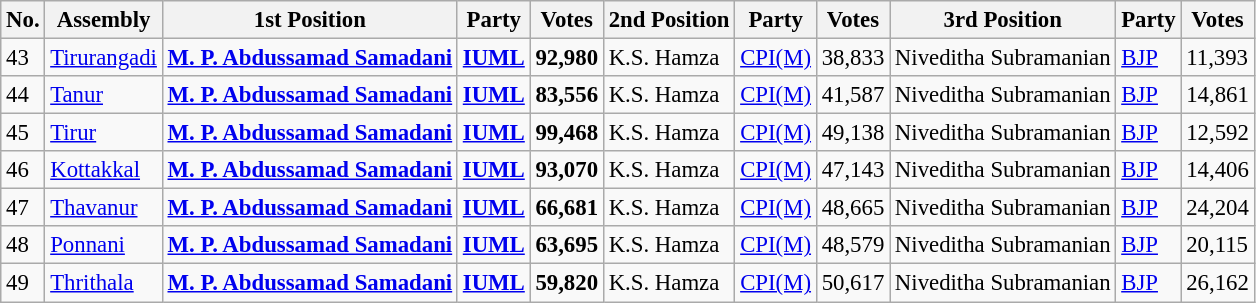<table class="wikitable sortable" style="font-size:95%;">
<tr>
<th>No.</th>
<th>Assembly</th>
<th>1st Position</th>
<th>Party</th>
<th>Votes</th>
<th>2nd Position</th>
<th>Party</th>
<th>Votes</th>
<th>3rd Position</th>
<th>Party</th>
<th>Votes</th>
</tr>
<tr>
<td>43</td>
<td><a href='#'>Tirurangadi</a></td>
<td><strong><a href='#'>M. P. Abdussamad Samadani</a></strong></td>
<td><strong><a href='#'>IUML</a></strong></td>
<td><strong>92,980</strong></td>
<td>K.S. Hamza</td>
<td><a href='#'>CPI(M)</a></td>
<td>38,833</td>
<td>Niveditha Subramanian</td>
<td><a href='#'>BJP</a></td>
<td>11,393</td>
</tr>
<tr>
<td>44</td>
<td><a href='#'>Tanur</a></td>
<td><strong><a href='#'>M. P. Abdussamad Samadani</a></strong></td>
<td><strong><a href='#'>IUML</a></strong></td>
<td><strong>83,556</strong></td>
<td>K.S. Hamza</td>
<td><a href='#'>CPI(M)</a></td>
<td>41,587</td>
<td>Niveditha Subramanian</td>
<td><a href='#'>BJP</a></td>
<td>14,861</td>
</tr>
<tr>
<td>45</td>
<td><a href='#'>Tirur</a></td>
<td><strong><a href='#'>M. P. Abdussamad Samadani</a></strong></td>
<td><strong><a href='#'>IUML</a></strong></td>
<td><strong>99,468</strong></td>
<td>K.S. Hamza</td>
<td><a href='#'>CPI(M)</a></td>
<td>49,138</td>
<td>Niveditha Subramanian</td>
<td><a href='#'>BJP</a></td>
<td>12,592</td>
</tr>
<tr>
<td>46</td>
<td><a href='#'>Kottakkal</a></td>
<td><strong><a href='#'>M. P. Abdussamad Samadani</a></strong></td>
<td><strong><a href='#'>IUML</a></strong></td>
<td><strong>93,070</strong></td>
<td>K.S. Hamza</td>
<td><a href='#'>CPI(M)</a></td>
<td>47,143</td>
<td>Niveditha Subramanian</td>
<td><a href='#'>BJP</a></td>
<td>14,406</td>
</tr>
<tr>
<td>47</td>
<td><a href='#'>Thavanur</a></td>
<td><strong><a href='#'>M. P. Abdussamad Samadani</a></strong></td>
<td><strong><a href='#'>IUML</a></strong></td>
<td><strong>66,681</strong></td>
<td>K.S. Hamza</td>
<td><a href='#'>CPI(M)</a></td>
<td>48,665</td>
<td>Niveditha Subramanian</td>
<td><a href='#'>BJP</a></td>
<td>24,204</td>
</tr>
<tr>
<td>48</td>
<td><a href='#'>Ponnani</a></td>
<td><strong><a href='#'>M. P. Abdussamad Samadani</a></strong></td>
<td><strong><a href='#'>IUML</a></strong></td>
<td><strong>63,695</strong></td>
<td>K.S. Hamza</td>
<td><a href='#'>CPI(M)</a></td>
<td>48,579</td>
<td>Niveditha Subramanian</td>
<td><a href='#'>BJP</a></td>
<td>20,115</td>
</tr>
<tr>
<td>49</td>
<td><a href='#'>Thrithala</a></td>
<td><strong><a href='#'>M. P. Abdussamad Samadani</a></strong></td>
<td><strong><a href='#'>IUML</a></strong></td>
<td><strong>59,820</strong></td>
<td>K.S. Hamza</td>
<td><a href='#'>CPI(M)</a></td>
<td>50,617</td>
<td>Niveditha Subramanian</td>
<td><a href='#'>BJP</a></td>
<td>26,162</td>
</tr>
</table>
